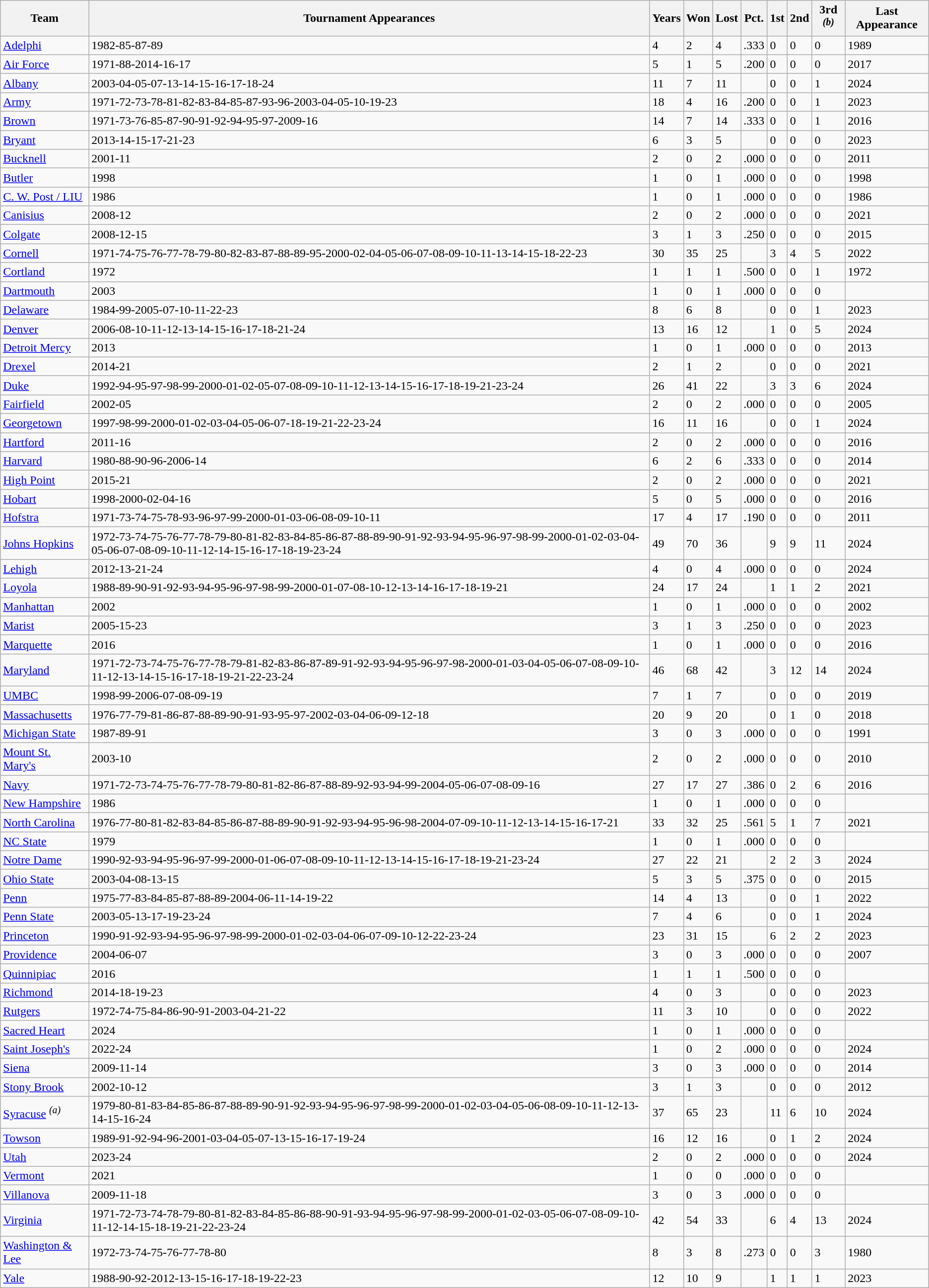<table class="wikitable sortable">
<tr>
<th>Team</th>
<th>Tournament Appearances</th>
<th>Years</th>
<th>Won</th>
<th>Lost</th>
<th>Pct.</th>
<th>1st</th>
<th>2nd</th>
<th>3rd <sup><em>(b)</em></sup></th>
<th>Last Appearance</th>
</tr>
<tr>
<td><a href='#'>Adelphi</a></td>
<td>1982-85-87-89</td>
<td>4</td>
<td>2</td>
<td>4</td>
<td>.333</td>
<td>0</td>
<td>0</td>
<td>0</td>
<td>1989</td>
</tr>
<tr>
<td><a href='#'>Air Force</a></td>
<td>1971-88-2014-16-17</td>
<td>5</td>
<td>1</td>
<td>5</td>
<td>.200</td>
<td>0</td>
<td>0</td>
<td>0</td>
<td>2017</td>
</tr>
<tr>
<td><a href='#'>Albany</a></td>
<td>2003-04-05-07-13-14-15-16-17-18-24</td>
<td>11</td>
<td>7</td>
<td>11</td>
<td></td>
<td>0</td>
<td>0</td>
<td>1</td>
<td>2024</td>
</tr>
<tr>
<td><a href='#'>Army</a></td>
<td>1971-72-73-78-81-82-83-84-85-87-93-96-2003-04-05-10-19-23</td>
<td>18</td>
<td>4</td>
<td>16</td>
<td>.200</td>
<td>0</td>
<td>0</td>
<td>1</td>
<td>2023</td>
</tr>
<tr>
<td><a href='#'>Brown</a></td>
<td>1971-73-76-85-87-90-91-92-94-95-97-2009-16</td>
<td>14</td>
<td>7</td>
<td>14</td>
<td>.333</td>
<td>0</td>
<td>0</td>
<td>1</td>
<td>2016</td>
</tr>
<tr>
<td><a href='#'>Bryant</a></td>
<td>2013-14-15-17-21-23</td>
<td>6</td>
<td>3</td>
<td>5</td>
<td></td>
<td>0</td>
<td>0</td>
<td>0</td>
<td>2023</td>
</tr>
<tr>
<td><a href='#'>Bucknell</a></td>
<td>2001-11</td>
<td>2</td>
<td>0</td>
<td>2</td>
<td>.000</td>
<td>0</td>
<td>0</td>
<td>0</td>
<td>2011</td>
</tr>
<tr>
<td><a href='#'>Butler</a></td>
<td>1998</td>
<td>1</td>
<td>0</td>
<td>1</td>
<td>.000</td>
<td>0</td>
<td>0</td>
<td>0</td>
<td>1998</td>
</tr>
<tr>
<td><a href='#'>C. W. Post / LIU</a></td>
<td>1986</td>
<td>1</td>
<td>0</td>
<td>1</td>
<td>.000</td>
<td>0</td>
<td>0</td>
<td>0</td>
<td>1986</td>
</tr>
<tr>
<td><a href='#'>Canisius</a></td>
<td>2008-12</td>
<td>2</td>
<td>0</td>
<td>2</td>
<td>.000</td>
<td>0</td>
<td>0</td>
<td>0</td>
<td>2021</td>
</tr>
<tr>
<td><a href='#'>Colgate</a></td>
<td>2008-12-15</td>
<td>3</td>
<td>1</td>
<td>3</td>
<td>.250</td>
<td>0</td>
<td>0</td>
<td>0</td>
<td>2015</td>
</tr>
<tr>
<td><a href='#'>Cornell</a></td>
<td>1971-74-75-76-77-78-79-80-82-83-87-88-89-95-2000-02-04-05-06-07-08-09-10-11-13-14-15-18-22-23</td>
<td>30</td>
<td>35</td>
<td>25</td>
<td></td>
<td>3</td>
<td>4</td>
<td>5</td>
<td>2022</td>
</tr>
<tr>
<td><a href='#'>Cortland</a></td>
<td>1972</td>
<td>1</td>
<td>1</td>
<td>1</td>
<td>.500</td>
<td>0</td>
<td>0</td>
<td>1</td>
<td>1972</td>
</tr>
<tr>
<td><a href='#'>Dartmouth</a></td>
<td>2003</td>
<td>1</td>
<td>0</td>
<td>1</td>
<td>.000</td>
<td>0</td>
<td>0</td>
<td>0</td>
<td></td>
</tr>
<tr>
<td><a href='#'>Delaware</a></td>
<td>1984-99-2005-07-10-11-22-23</td>
<td>8</td>
<td>6</td>
<td>8</td>
<td></td>
<td>0</td>
<td>0</td>
<td>1</td>
<td>2023</td>
</tr>
<tr>
<td><a href='#'>Denver</a></td>
<td>2006-08-10-11-12-13-14-15-16-17-18-21-24</td>
<td>13</td>
<td>16</td>
<td>12</td>
<td></td>
<td>1</td>
<td>0</td>
<td>5</td>
<td>2024</td>
</tr>
<tr>
<td><a href='#'>Detroit Mercy</a></td>
<td>2013</td>
<td>1</td>
<td>0</td>
<td>1</td>
<td>.000</td>
<td>0</td>
<td>0</td>
<td>0</td>
<td>2013</td>
</tr>
<tr>
<td><a href='#'>Drexel</a></td>
<td>2014-21</td>
<td>2</td>
<td>1</td>
<td>2</td>
<td></td>
<td>0</td>
<td>0</td>
<td>0</td>
<td>2021</td>
</tr>
<tr>
<td><a href='#'>Duke</a></td>
<td>1992-94-95-97-98-99-2000-01-02-05-07-08-09-10-11-12-13-14-15-16-17-18-19-21-23-24</td>
<td>26</td>
<td>41</td>
<td>22</td>
<td></td>
<td>3</td>
<td>3</td>
<td>6</td>
<td>2024</td>
</tr>
<tr>
<td><a href='#'>Fairfield</a></td>
<td>2002-05</td>
<td>2</td>
<td>0</td>
<td>2</td>
<td>.000</td>
<td>0</td>
<td>0</td>
<td>0</td>
<td>2005</td>
</tr>
<tr>
<td><a href='#'>Georgetown</a></td>
<td>1997-98-99-2000-01-02-03-04-05-06-07-18-19-21-22-23-24</td>
<td>16</td>
<td>11</td>
<td>16</td>
<td></td>
<td>0</td>
<td>0</td>
<td>1</td>
<td>2024</td>
</tr>
<tr>
<td><a href='#'>Hartford</a></td>
<td>2011-16</td>
<td>2</td>
<td>0</td>
<td>2</td>
<td>.000</td>
<td>0</td>
<td>0</td>
<td>0</td>
<td>2016</td>
</tr>
<tr>
<td><a href='#'>Harvard</a></td>
<td>1980-88-90-96-2006-14</td>
<td>6</td>
<td>2</td>
<td>6</td>
<td>.333</td>
<td>0</td>
<td>0</td>
<td>0</td>
<td>2014</td>
</tr>
<tr>
<td><a href='#'>High Point</a></td>
<td>2015-21</td>
<td>2</td>
<td>0</td>
<td>2</td>
<td>.000</td>
<td>0</td>
<td>0</td>
<td>0</td>
<td>2021</td>
</tr>
<tr>
<td><a href='#'>Hobart</a></td>
<td>1998-2000-02-04-16</td>
<td>5</td>
<td>0</td>
<td>5</td>
<td>.000</td>
<td>0</td>
<td>0</td>
<td>0</td>
<td>2016</td>
</tr>
<tr>
<td><a href='#'>Hofstra</a></td>
<td>1971-73-74-75-78-93-96-97-99-2000-01-03-06-08-09-10-11</td>
<td>17</td>
<td>4</td>
<td>17</td>
<td>.190</td>
<td>0</td>
<td>0</td>
<td>0</td>
<td>2011</td>
</tr>
<tr>
<td><a href='#'>Johns Hopkins</a></td>
<td>1972-73-74-75-76-77-78-79-80-81-82-83-84-85-86-87-88-89-90-91-92-93-94-95-96-97-98-99-2000-01-02-03-04-05-06-07-08-09-10-11-12-14-15-16-17-18-19-23-24</td>
<td>49</td>
<td>70</td>
<td>36</td>
<td></td>
<td>9</td>
<td>9</td>
<td>11</td>
<td>2024</td>
</tr>
<tr>
<td><a href='#'>Lehigh</a></td>
<td>2012-13-21-24</td>
<td>4</td>
<td>0</td>
<td>4</td>
<td>.000</td>
<td>0</td>
<td>0</td>
<td>0</td>
<td>2024</td>
</tr>
<tr>
<td><a href='#'>Loyola</a></td>
<td>1988-89-90-91-92-93-94-95-96-97-98-99-2000-01-07-08-10-12-13-14-16-17-18-19-21</td>
<td>24</td>
<td>17</td>
<td>24</td>
<td></td>
<td>1</td>
<td>1</td>
<td>2</td>
<td>2021</td>
</tr>
<tr>
<td><a href='#'>Manhattan</a></td>
<td>2002</td>
<td>1</td>
<td>0</td>
<td>1</td>
<td>.000</td>
<td>0</td>
<td>0</td>
<td>0</td>
<td>2002</td>
</tr>
<tr>
<td><a href='#'>Marist</a></td>
<td>2005-15-23</td>
<td>3</td>
<td>1</td>
<td>3</td>
<td>.250</td>
<td>0</td>
<td>0</td>
<td>0</td>
<td>2023</td>
</tr>
<tr>
<td><a href='#'>Marquette</a></td>
<td>2016</td>
<td>1</td>
<td>0</td>
<td>1</td>
<td>.000</td>
<td>0</td>
<td>0</td>
<td>0</td>
<td>2016</td>
</tr>
<tr>
<td><a href='#'>Maryland</a></td>
<td>1971-72-73-74-75-76-77-78-79-81-82-83-86-87-89-91-92-93-94-95-96-97-98-2000-01-03-04-05-06-07-08-09-10-11-12-13-14-15-16-17-18-19-21-22-23-24</td>
<td>46</td>
<td>68</td>
<td>42</td>
<td></td>
<td>3</td>
<td>12</td>
<td>14</td>
<td>2024</td>
</tr>
<tr>
<td><a href='#'>UMBC</a></td>
<td>1998-99-2006-07-08-09-19</td>
<td>7</td>
<td>1</td>
<td>7</td>
<td></td>
<td>0</td>
<td>0</td>
<td>0</td>
<td>2019</td>
</tr>
<tr>
<td><a href='#'>Massachusetts</a></td>
<td>1976-77-79-81-86-87-88-89-90-91-93-95-97-2002-03-04-06-09-12-18</td>
<td>20</td>
<td>9</td>
<td>20</td>
<td></td>
<td>0</td>
<td>1</td>
<td>0</td>
<td>2018</td>
</tr>
<tr>
<td><a href='#'>Michigan State</a></td>
<td>1987-89-91</td>
<td>3</td>
<td>0</td>
<td>3</td>
<td>.000</td>
<td>0</td>
<td>0</td>
<td>0</td>
<td>1991</td>
</tr>
<tr>
<td><a href='#'>Mount St. Mary's</a></td>
<td>2003-10</td>
<td>2</td>
<td>0</td>
<td>2</td>
<td>.000</td>
<td>0</td>
<td>0</td>
<td>0</td>
<td>2010</td>
</tr>
<tr>
<td><a href='#'>Navy</a></td>
<td>1971-72-73-74-75-76-77-78-79-80-81-82-86-87-88-89-92-93-94-99-2004-05-06-07-08-09-16</td>
<td>27</td>
<td>17</td>
<td>27</td>
<td>.386</td>
<td>0</td>
<td>2</td>
<td>6</td>
<td>2016</td>
</tr>
<tr>
<td><a href='#'>New Hampshire</a></td>
<td>1986</td>
<td>1</td>
<td>0</td>
<td>1</td>
<td>.000</td>
<td>0</td>
<td>0</td>
<td>0</td>
</tr>
<tr>
<td><a href='#'>North Carolina</a></td>
<td>1976-77-80-81-82-83-84-85-86-87-88-89-90-91-92-93-94-95-96-98-2004-07-09-10-11-12-13-14-15-16-17-21</td>
<td>33</td>
<td>32</td>
<td>25</td>
<td>.561</td>
<td>5</td>
<td>1</td>
<td>7</td>
<td>2021</td>
</tr>
<tr>
<td><a href='#'>NC State</a></td>
<td>1979</td>
<td>1</td>
<td>0</td>
<td>1</td>
<td>.000</td>
<td>0</td>
<td>0</td>
<td>0</td>
</tr>
<tr>
<td><a href='#'>Notre Dame</a></td>
<td>1990-92-93-94-95-96-97-99-2000-01-06-07-08-09-10-11-12-13-14-15-16-17-18-19-21-23-24</td>
<td>27</td>
<td>22</td>
<td>21</td>
<td></td>
<td>2</td>
<td>2</td>
<td>3</td>
<td>2024</td>
</tr>
<tr>
<td><a href='#'>Ohio State</a></td>
<td>2003-04-08-13-15</td>
<td>5</td>
<td>3</td>
<td>5</td>
<td>.375</td>
<td>0</td>
<td>0</td>
<td>0</td>
<td>2015</td>
</tr>
<tr>
<td><a href='#'>Penn</a></td>
<td>1975-77-83-84-85-87-88-89-2004-06-11-14-19-22</td>
<td>14</td>
<td>4</td>
<td>13</td>
<td></td>
<td>0</td>
<td>0</td>
<td>1</td>
<td>2022</td>
</tr>
<tr>
<td><a href='#'>Penn State</a></td>
<td>2003-05-13-17-19-23-24</td>
<td>7</td>
<td>4</td>
<td>6</td>
<td></td>
<td>0</td>
<td>0</td>
<td>1</td>
<td>2024</td>
</tr>
<tr>
<td><a href='#'>Princeton</a></td>
<td>1990-91-92-93-94-95-96-97-98-99-2000-01-02-03-04-06-07-09-10-12-22-23-24</td>
<td>23</td>
<td>31</td>
<td>15</td>
<td></td>
<td>6</td>
<td>2</td>
<td>2</td>
<td>2023</td>
</tr>
<tr>
<td><a href='#'>Providence</a></td>
<td>2004-06-07</td>
<td>3</td>
<td>0</td>
<td>3</td>
<td>.000</td>
<td>0</td>
<td>0</td>
<td>0</td>
<td>2007</td>
</tr>
<tr>
<td><a href='#'>Quinnipiac</a></td>
<td>2016</td>
<td>1</td>
<td>1</td>
<td>1</td>
<td>.500</td>
<td>0</td>
<td>0</td>
<td>0</td>
</tr>
<tr>
<td><a href='#'>Richmond</a></td>
<td>2014-18-19-23</td>
<td>4</td>
<td>0</td>
<td>3</td>
<td></td>
<td>0</td>
<td>0</td>
<td>0</td>
<td>2023</td>
</tr>
<tr>
<td><a href='#'>Rutgers</a></td>
<td>1972-74-75-84-86-90-91-2003-04-21-22</td>
<td>11</td>
<td>3</td>
<td>10</td>
<td></td>
<td>0</td>
<td>0</td>
<td>0</td>
<td>2022</td>
</tr>
<tr>
<td><a href='#'>Sacred Heart</a></td>
<td>2024</td>
<td>1</td>
<td>0</td>
<td>1</td>
<td>.000</td>
<td>0</td>
<td>0</td>
<td>0</td>
<td></td>
</tr>
<tr>
<td><a href='#'>Saint Joseph's</a></td>
<td>2022-24</td>
<td>1</td>
<td>0</td>
<td>2</td>
<td>.000</td>
<td>0</td>
<td>0</td>
<td>0</td>
<td>2024</td>
</tr>
<tr>
<td><a href='#'>Siena</a></td>
<td>2009-11-14</td>
<td>3</td>
<td>0</td>
<td>3</td>
<td>.000</td>
<td>0</td>
<td>0</td>
<td>0</td>
<td>2014</td>
</tr>
<tr>
<td><a href='#'>Stony Brook</a></td>
<td>2002-10-12</td>
<td>3</td>
<td>1</td>
<td>3</td>
<td></td>
<td>0</td>
<td>0</td>
<td>0</td>
<td>2012</td>
</tr>
<tr>
<td><a href='#'>Syracuse</a> <sup><em>(a)</em></sup></td>
<td>1979-80-81-83-84-85-86-87-88-89-90-91-92-93-94-95-96-97-98-99-2000-01-02-03-04-05-06-08-09-10-11-12-13-14-15-16-24</td>
<td>37</td>
<td>65</td>
<td>23</td>
<td></td>
<td>11</td>
<td>6</td>
<td>10</td>
<td>2024</td>
</tr>
<tr>
<td><a href='#'>Towson</a></td>
<td>1989-91-92-94-96-2001-03-04-05-07-13-15-16-17-19-24</td>
<td>16</td>
<td>12</td>
<td>16</td>
<td></td>
<td>0</td>
<td>1</td>
<td>2</td>
<td>2024</td>
</tr>
<tr>
<td><a href='#'>Utah</a></td>
<td>2023-24</td>
<td>2</td>
<td>0</td>
<td>2</td>
<td>.000</td>
<td>0</td>
<td>0</td>
<td>0</td>
<td>2024</td>
</tr>
<tr>
<td><a href='#'>Vermont</a></td>
<td>2021</td>
<td>1</td>
<td>0</td>
<td>0</td>
<td>.000</td>
<td>0</td>
<td>0</td>
<td>0</td>
<td></td>
</tr>
<tr>
<td><a href='#'>Villanova</a></td>
<td>2009-11-18</td>
<td>3</td>
<td>0</td>
<td>3</td>
<td>.000</td>
<td>0</td>
<td>0</td>
<td>0</td>
</tr>
<tr>
<td><a href='#'>Virginia</a></td>
<td>1971-72-73-74-78-79-80-81-82-83-84-85-86-88-90-91-93-94-95-96-97-98-99-2000-01-02-03-05-06-07-08-09-10-11-12-14-15-18-19-21-22-23-24</td>
<td>42</td>
<td>54</td>
<td>33</td>
<td></td>
<td>6</td>
<td>4</td>
<td>13</td>
<td>2024</td>
</tr>
<tr>
<td><a href='#'>Washington & Lee</a></td>
<td>1972-73-74-75-76-77-78-80</td>
<td>8</td>
<td>3</td>
<td>8</td>
<td>.273</td>
<td>0</td>
<td>0</td>
<td>3</td>
<td>1980</td>
</tr>
<tr>
<td><a href='#'>Yale</a></td>
<td>1988-90-92-2012-13-15-16-17-18-19-22-23</td>
<td>12</td>
<td>10</td>
<td>9</td>
<td></td>
<td>1</td>
<td>1</td>
<td>1</td>
<td>2023</td>
</tr>
</table>
